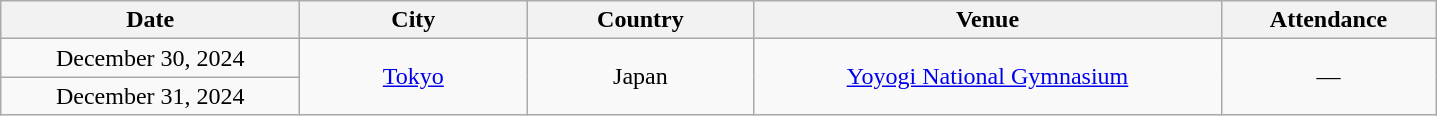<table class="wikitable plainrowheaders" style="text-align:center">
<tr>
<th scope="col" style="width:12em">Date</th>
<th scope="col" style="width:9em">City</th>
<th scope="col" style="width:9em">Country</th>
<th scope="col" style="width:19em">Venue</th>
<th scope="col" style="width:8.5em">Attendance</th>
</tr>
<tr>
<td>December 30, 2024</td>
<td rowspan="2"><a href='#'>Tokyo</a></td>
<td rowspan="2">Japan</td>
<td rowspan="2"><a href='#'>Yoyogi National Gymnasium</a></td>
<td rowspan="2">—</td>
</tr>
<tr>
<td>December 31, 2024</td>
</tr>
</table>
